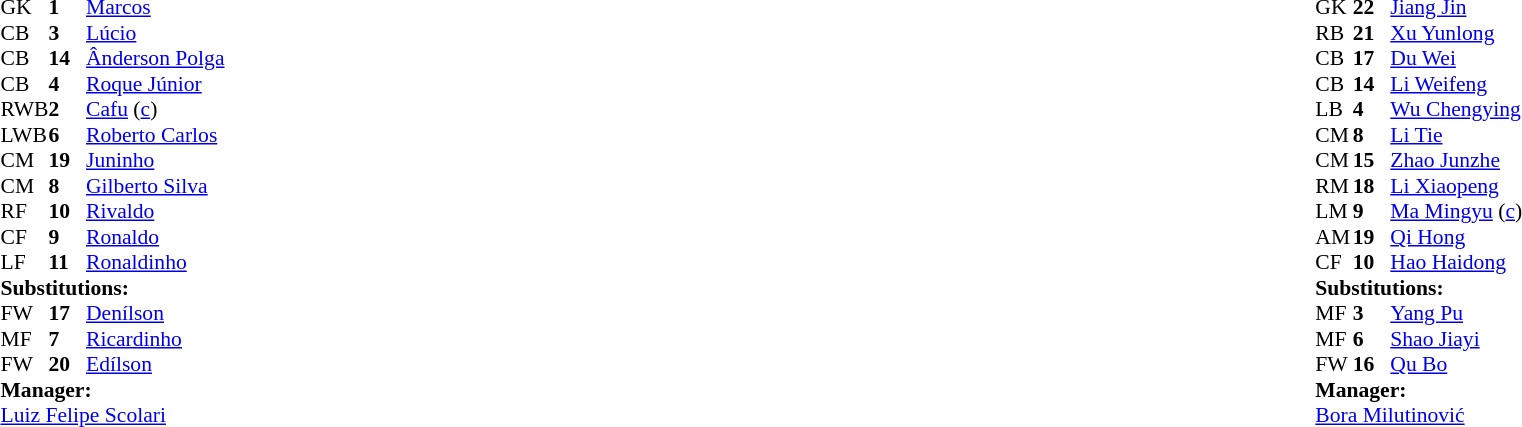<table width="100%">
<tr>
<td valign="top" width="50%"><br><table style="font-size: 90%" cellspacing="0" cellpadding="0">
<tr>
<th width="25"></th>
<th width="25"></th>
</tr>
<tr>
<td>GK</td>
<td><strong>1</strong></td>
<td><a href='#'>Marcos</a></td>
</tr>
<tr>
<td>CB</td>
<td><strong>3</strong></td>
<td><a href='#'>Lúcio</a></td>
</tr>
<tr>
<td>CB</td>
<td><strong>14</strong></td>
<td><a href='#'>Ânderson Polga</a></td>
</tr>
<tr>
<td>CB</td>
<td><strong>4</strong></td>
<td><a href='#'>Roque Júnior</a></td>
<td></td>
</tr>
<tr>
<td>RWB</td>
<td><strong>2</strong></td>
<td><a href='#'>Cafu</a> (<a href='#'>c</a>)</td>
</tr>
<tr>
<td>LWB</td>
<td><strong>6</strong></td>
<td><a href='#'>Roberto Carlos</a></td>
</tr>
<tr>
<td>CM</td>
<td><strong>19</strong></td>
<td><a href='#'>Juninho</a></td>
<td></td>
<td></td>
</tr>
<tr>
<td>CM</td>
<td><strong>8</strong></td>
<td><a href='#'>Gilberto Silva</a></td>
</tr>
<tr>
<td>RF</td>
<td><strong>10</strong></td>
<td><a href='#'>Rivaldo</a></td>
</tr>
<tr>
<td>CF</td>
<td><strong>9</strong></td>
<td><a href='#'>Ronaldo</a></td>
<td></td>
<td></td>
</tr>
<tr>
<td>LF</td>
<td><strong>11</strong></td>
<td><a href='#'>Ronaldinho</a></td>
<td></td>
<td></td>
</tr>
<tr>
<td colspan=3><strong>Substitutions:</strong></td>
</tr>
<tr>
<td>FW</td>
<td><strong>17</strong></td>
<td><a href='#'>Denílson</a></td>
<td></td>
<td></td>
</tr>
<tr>
<td>MF</td>
<td><strong>7</strong></td>
<td><a href='#'>Ricardinho</a></td>
<td></td>
<td></td>
</tr>
<tr>
<td>FW</td>
<td><strong>20</strong></td>
<td><a href='#'>Edílson</a></td>
<td></td>
<td></td>
</tr>
<tr>
<td colspan=3><strong>Manager:</strong></td>
</tr>
<tr>
<td colspan="4"><a href='#'>Luiz Felipe Scolari</a></td>
</tr>
</table>
</td>
<td></td>
<td valign="top" width="50%"><br><table style="font-size: 90%" cellspacing="0" cellpadding="0" align=center>
<tr>
<th width="25"></th>
<th width="25"></th>
</tr>
<tr>
<td>GK</td>
<td><strong>22</strong></td>
<td><a href='#'>Jiang Jin</a></td>
</tr>
<tr>
<td>RB</td>
<td><strong>21</strong></td>
<td><a href='#'>Xu Yunlong</a></td>
</tr>
<tr>
<td>CB</td>
<td><strong>17</strong></td>
<td><a href='#'>Du Wei</a></td>
</tr>
<tr>
<td>CB</td>
<td><strong>14</strong></td>
<td><a href='#'>Li Weifeng</a></td>
</tr>
<tr>
<td>LB</td>
<td><strong>4</strong></td>
<td><a href='#'>Wu Chengying</a></td>
</tr>
<tr>
<td>CM</td>
<td><strong>8</strong></td>
<td><a href='#'>Li Tie</a></td>
</tr>
<tr>
<td>CM</td>
<td><strong>15</strong></td>
<td><a href='#'>Zhao Junzhe</a></td>
</tr>
<tr>
<td>RM</td>
<td><strong>18</strong></td>
<td><a href='#'>Li Xiaopeng</a></td>
</tr>
<tr>
<td>LM</td>
<td><strong>9</strong></td>
<td><a href='#'>Ma Mingyu</a> (<a href='#'>c</a>)</td>
<td></td>
<td></td>
</tr>
<tr>
<td>AM</td>
<td><strong>19</strong></td>
<td><a href='#'>Qi Hong</a></td>
<td></td>
<td></td>
</tr>
<tr>
<td>CF</td>
<td><strong>10</strong></td>
<td><a href='#'>Hao Haidong</a></td>
<td></td>
<td></td>
</tr>
<tr>
<td colspan=3><strong>Substitutions:</strong></td>
</tr>
<tr>
<td>MF</td>
<td><strong>3</strong></td>
<td><a href='#'>Yang Pu</a></td>
<td></td>
<td></td>
</tr>
<tr>
<td>MF</td>
<td><strong>6</strong></td>
<td><a href='#'>Shao Jiayi</a></td>
<td></td>
<td></td>
</tr>
<tr>
<td>FW</td>
<td><strong>16</strong></td>
<td><a href='#'>Qu Bo</a></td>
<td></td>
<td></td>
</tr>
<tr>
<td colspan=3><strong>Manager:</strong></td>
</tr>
<tr>
<td colspan="4"> <a href='#'>Bora Milutinović</a></td>
</tr>
</table>
</td>
</tr>
</table>
